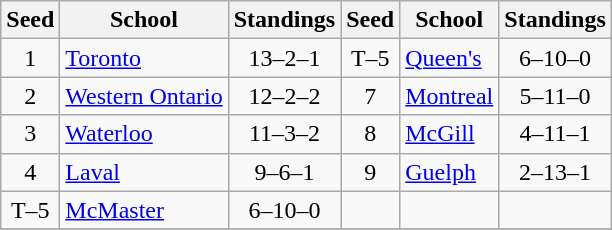<table class="wikitable">
<tr>
<th>Seed</th>
<th width:120px">School</th>
<th>Standings</th>
<th>Seed</th>
<th width:120px">School</th>
<th>Standings</th>
</tr>
<tr>
<td align=center>1</td>
<td><a href='#'>Toronto</a></td>
<td align=center>13–2–1</td>
<td align=center>T–5</td>
<td><a href='#'>Queen's</a></td>
<td align=center>6–10–0</td>
</tr>
<tr>
<td align=center>2</td>
<td><a href='#'>Western Ontario</a></td>
<td align=center>12–2–2</td>
<td align=center>7</td>
<td><a href='#'>Montreal</a></td>
<td align=center>5–11–0</td>
</tr>
<tr>
<td align=center>3</td>
<td><a href='#'>Waterloo</a></td>
<td align=center>11–3–2</td>
<td align=center>8</td>
<td><a href='#'>McGill</a></td>
<td align=center>4–11–1</td>
</tr>
<tr>
<td align=center>4</td>
<td><a href='#'>Laval</a></td>
<td align=center>9–6–1</td>
<td align=center>9</td>
<td><a href='#'>Guelph</a></td>
<td align=center>2–13–1</td>
</tr>
<tr>
<td align=center>T–5</td>
<td><a href='#'>McMaster</a></td>
<td align=center>6–10–0</td>
<td></td>
<td></td>
<td></td>
</tr>
<tr>
</tr>
</table>
